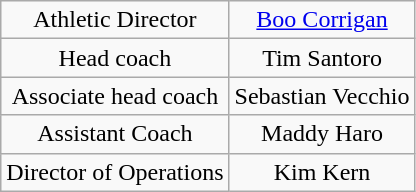<table class="wikitable" style="text-align: center;">
<tr>
<td>Athletic Director</td>
<td><a href='#'>Boo Corrigan</a></td>
</tr>
<tr>
<td>Head coach</td>
<td>Tim Santoro</td>
</tr>
<tr>
<td>Associate head coach</td>
<td>Sebastian Vecchio</td>
</tr>
<tr>
<td>Assistant Coach</td>
<td>Maddy Haro</td>
</tr>
<tr>
<td>Director of Operations</td>
<td>Kim Kern</td>
</tr>
</table>
